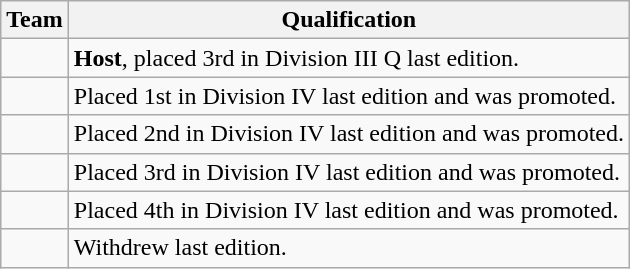<table class="wikitable">
<tr>
<th>Team</th>
<th>Qualification</th>
</tr>
<tr>
<td></td>
<td><strong>Host</strong>, placed 3rd in Division III Q last edition.</td>
</tr>
<tr>
<td></td>
<td>Placed 1st in Division IV last edition and was promoted.</td>
</tr>
<tr>
<td></td>
<td>Placed 2nd in Division IV last edition and was promoted.</td>
</tr>
<tr>
<td></td>
<td>Placed 3rd in Division IV last edition and was promoted.</td>
</tr>
<tr>
<td></td>
<td>Placed 4th in Division IV last edition and was promoted.</td>
</tr>
<tr>
<td></td>
<td>Withdrew last edition.</td>
</tr>
</table>
